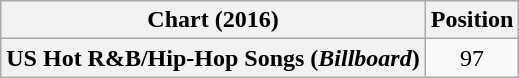<table class="wikitable plainrowheaders" style="text-align:center">
<tr>
<th scope="col">Chart (2016)</th>
<th scope="col">Position</th>
</tr>
<tr>
<th scope="row">US Hot R&B/Hip-Hop Songs (<em>Billboard</em>)</th>
<td>97</td>
</tr>
</table>
